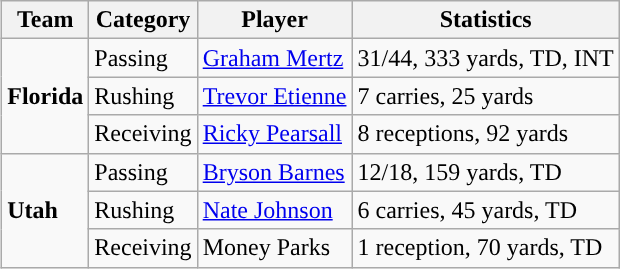<table class="wikitable" style="float: right;">
<tr>
<th>Team</th>
<th>Category</th>
<th>Player</th>
<th>Statistics</th>
</tr>
<tr>
<td rowspan=3><strong>Florida</strong></td>
<td>Passing</td>
<td><a href='#'>Graham Mertz</a></td>
<td>31/44, 333 yards, TD, INT</td>
</tr>
<tr>
<td>Rushing</td>
<td><a href='#'>Trevor Etienne</a></td>
<td>7 carries, 25 yards</td>
</tr>
<tr>
<td>Receiving</td>
<td><a href='#'>Ricky Pearsall</a></td>
<td>8 receptions, 92 yards</td>
</tr>
<tr>
<td rowspan=3><strong>Utah</strong></td>
<td>Passing</td>
<td><a href='#'>Bryson Barnes</a></td>
<td>12/18, 159 yards, TD</td>
</tr>
<tr>
<td>Rushing</td>
<td><a href='#'>Nate Johnson</a></td>
<td>6 carries, 45 yards, TD</td>
</tr>
<tr>
<td>Receiving</td>
<td>Money Parks</td>
<td>1 reception, 70 yards, TD</td>
</tr>
</table>
